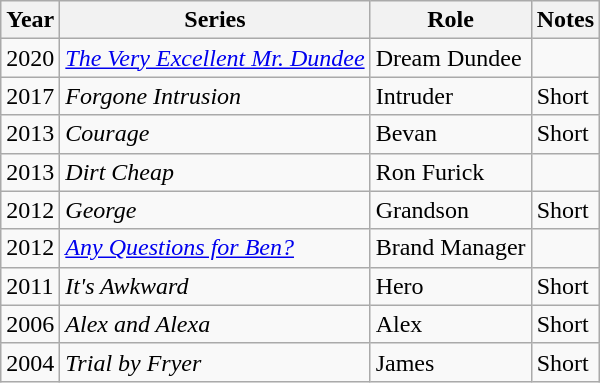<table class="wikitable sortable">
<tr>
<th>Year</th>
<th>Series</th>
<th>Role</th>
<th>Notes</th>
</tr>
<tr>
<td>2020</td>
<td><em><a href='#'>The Very Excellent Mr. Dundee</a></em></td>
<td>Dream Dundee</td>
<td></td>
</tr>
<tr>
<td>2017</td>
<td><em>Forgone Intrusion</em></td>
<td>Intruder</td>
<td>Short</td>
</tr>
<tr>
<td>2013</td>
<td><em>Courage</em></td>
<td>Bevan</td>
<td>Short</td>
</tr>
<tr>
<td>2013</td>
<td><em>Dirt Cheap</em></td>
<td>Ron Furick</td>
<td></td>
</tr>
<tr>
<td>2012</td>
<td><em>George</em></td>
<td>Grandson</td>
<td>Short</td>
</tr>
<tr>
<td>2012</td>
<td><em><a href='#'>Any Questions for Ben?</a></em></td>
<td>Brand Manager</td>
<td></td>
</tr>
<tr>
<td>2011</td>
<td><em>It's Awkward</em></td>
<td>Hero</td>
<td>Short</td>
</tr>
<tr>
<td>2006</td>
<td><em>Alex and Alexa</em></td>
<td>Alex</td>
<td>Short</td>
</tr>
<tr>
<td>2004</td>
<td><em>Trial by Fryer</em></td>
<td>James</td>
<td>Short</td>
</tr>
</table>
